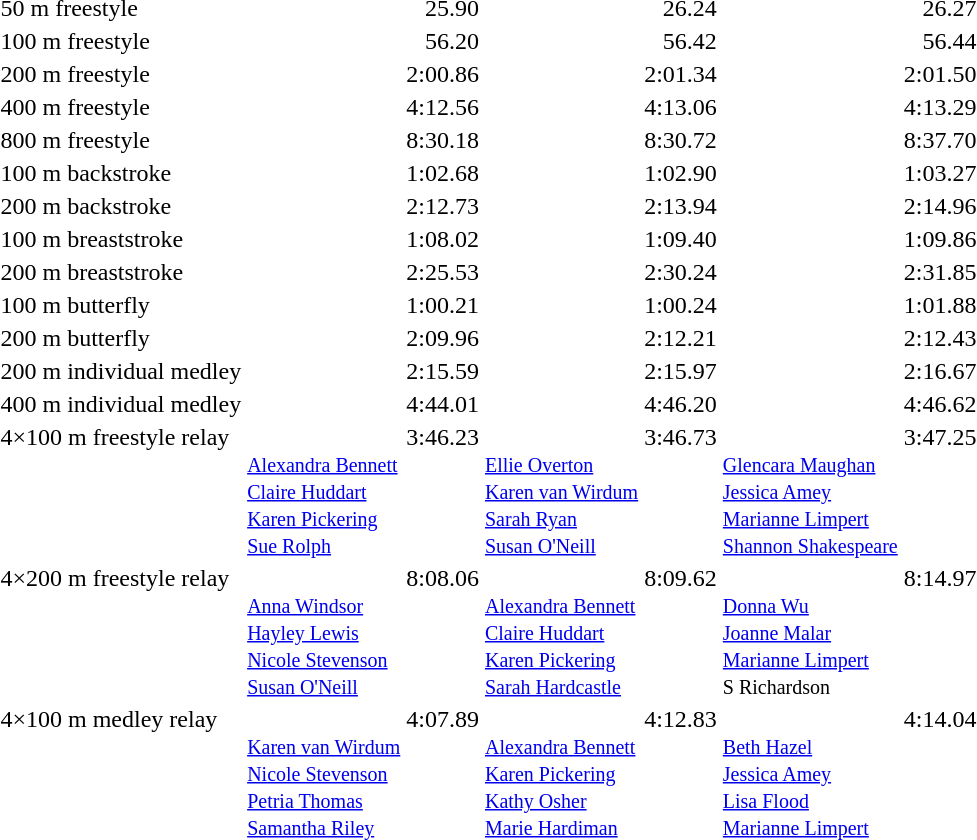<table>
<tr valign=top>
<td>50 m freestyle</td>
<td></td>
<td align=right>25.90</td>
<td></td>
<td align=right>26.24</td>
<td></td>
<td align=right>26.27</td>
</tr>
<tr valign=top>
<td>100 m freestyle</td>
<td></td>
<td align=right>56.20</td>
<td></td>
<td align=right>56.42</td>
<td></td>
<td align=right>56.44</td>
</tr>
<tr valign=top>
<td>200 m freestyle</td>
<td></td>
<td align=right>2:00.86</td>
<td></td>
<td align=right>2:01.34</td>
<td></td>
<td align=right>2:01.50</td>
</tr>
<tr valign=top>
<td>400 m freestyle</td>
<td></td>
<td align=right>4:12.56</td>
<td></td>
<td align=right>4:13.06</td>
<td></td>
<td align=right>4:13.29</td>
</tr>
<tr valign=top>
<td>800 m freestyle</td>
<td></td>
<td align=right>8:30.18</td>
<td></td>
<td align=right>8:30.72</td>
<td></td>
<td align=right>8:37.70</td>
</tr>
<tr valign=top>
<td>100 m backstroke</td>
<td></td>
<td align=right>1:02.68</td>
<td></td>
<td align=right>1:02.90</td>
<td></td>
<td align=right>1:03.27</td>
</tr>
<tr valign=top>
<td>200 m backstroke</td>
<td></td>
<td align=right>2:12.73</td>
<td></td>
<td align=right>2:13.94</td>
<td></td>
<td align=right>2:14.96</td>
</tr>
<tr valign=top>
<td>100 m breaststroke</td>
<td></td>
<td align=right>1:08.02</td>
<td></td>
<td align=right>1:09.40</td>
<td></td>
<td align=right>1:09.86</td>
</tr>
<tr valign=top>
<td>200 m breaststroke</td>
<td></td>
<td align=right>2:25.53</td>
<td></td>
<td align=right>2:30.24</td>
<td></td>
<td align=right>2:31.85</td>
</tr>
<tr valign=top>
<td>100 m butterfly</td>
<td></td>
<td align=right>1:00.21</td>
<td></td>
<td align=right>1:00.24</td>
<td></td>
<td align=right>1:01.88</td>
</tr>
<tr valign=top>
<td>200 m butterfly</td>
<td></td>
<td align=right>2:09.96</td>
<td></td>
<td align=right>2:12.21</td>
<td></td>
<td align=right>2:12.43</td>
</tr>
<tr valign=top>
<td>200 m individual medley</td>
<td></td>
<td align=right>2:15.59</td>
<td></td>
<td align=right>2:15.97</td>
<td></td>
<td align=right>2:16.67</td>
</tr>
<tr valign=top>
<td>400 m individual medley</td>
<td></td>
<td align=right>4:44.01</td>
<td></td>
<td align=right>4:46.20</td>
<td></td>
<td align=right>4:46.62</td>
</tr>
<tr valign=top>
<td>4×100 m freestyle relay</td>
<td><br><small><a href='#'>Alexandra Bennett</a><br><a href='#'>Claire Huddart</a><br><a href='#'>Karen Pickering</a><br><a href='#'>Sue Rolph</a></small></td>
<td align=right>3:46.23</td>
<td><br><small><a href='#'>Ellie Overton</a><br><a href='#'>Karen van Wirdum</a><br><a href='#'>Sarah Ryan</a><br><a href='#'>Susan O'Neill</a></small></td>
<td align=right>3:46.73</td>
<td><br><small><a href='#'>Glencara Maughan</a><br><a href='#'>Jessica Amey</a><br><a href='#'>Marianne Limpert</a><br><a href='#'>Shannon Shakespeare</a></small></td>
<td align=right>3:47.25</td>
</tr>
<tr valign=top>
<td>4×200 m freestyle relay</td>
<td><br><small><a href='#'>Anna Windsor</a><br><a href='#'>Hayley Lewis</a><br><a href='#'>Nicole Stevenson</a><br><a href='#'>Susan O'Neill</a></small></td>
<td align=right>8:08.06</td>
<td><br><small><a href='#'>Alexandra Bennett</a><br><a href='#'>Claire Huddart</a><br><a href='#'>Karen Pickering</a><br><a href='#'>Sarah Hardcastle</a></small></td>
<td align=right>8:09.62</td>
<td><br><small><a href='#'>Donna Wu</a><br><a href='#'>Joanne Malar</a><br><a href='#'>Marianne Limpert</a><br>S Richardson</small></td>
<td align=right>8:14.97</td>
</tr>
<tr valign=top>
<td>4×100 m medley relay</td>
<td><br><small><a href='#'>Karen van Wirdum</a><br><a href='#'>Nicole Stevenson</a><br><a href='#'>Petria Thomas</a><br><a href='#'>Samantha Riley</a></small></td>
<td align=right>4:07.89</td>
<td><br><small><a href='#'>Alexandra Bennett</a><br><a href='#'>Karen Pickering</a><br><a href='#'>Kathy Osher</a><br><a href='#'>Marie Hardiman</a></small></td>
<td align=right>4:12.83</td>
<td><br><small><a href='#'>Beth Hazel</a><br><a href='#'>Jessica Amey</a><br><a href='#'>Lisa Flood</a><br><a href='#'>Marianne Limpert</a></small></td>
<td align=right>4:14.04</td>
</tr>
</table>
